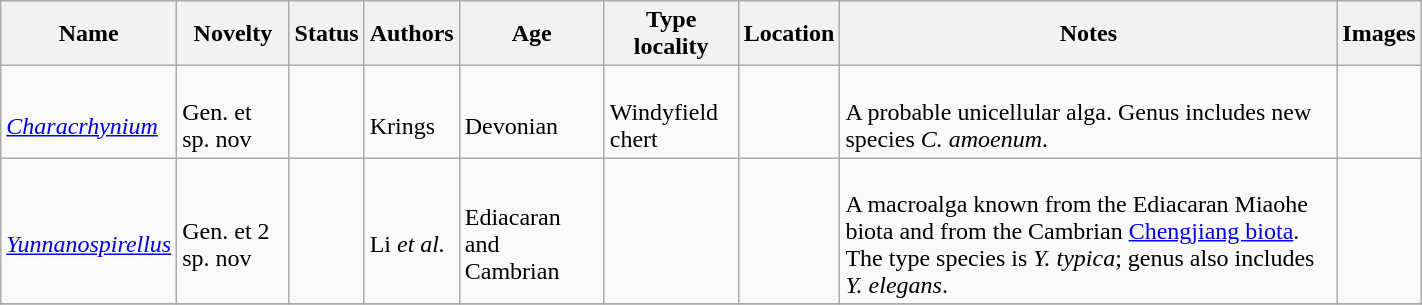<table class="wikitable sortable" align="center" width="75%">
<tr>
<th>Name</th>
<th>Novelty</th>
<th>Status</th>
<th>Authors</th>
<th>Age</th>
<th>Type locality</th>
<th>Location</th>
<th>Notes</th>
<th>Images</th>
</tr>
<tr>
<td><br><em><a href='#'>Characrhynium</a></em></td>
<td><br>Gen. et sp. nov</td>
<td></td>
<td><br>Krings</td>
<td><br>Devonian</td>
<td><br>Windyfield chert</td>
<td><br></td>
<td><br>A probable unicellular alga. Genus includes new species <em>C. amoenum</em>.</td>
<td></td>
</tr>
<tr>
<td><br><em><a href='#'>Yunnanospirellus</a></em></td>
<td><br>Gen. et 2 sp. nov</td>
<td></td>
<td><br>Li <em>et al.</em></td>
<td><br>Ediacaran and Cambrian</td>
<td></td>
<td><br></td>
<td><br>A macroalga known from the Ediacaran Miaohe biota and from the Cambrian <a href='#'>Chengjiang biota</a>. The type species is <em>Y. typica</em>; genus also includes <em>Y. elegans</em>.</td>
<td></td>
</tr>
<tr>
</tr>
</table>
